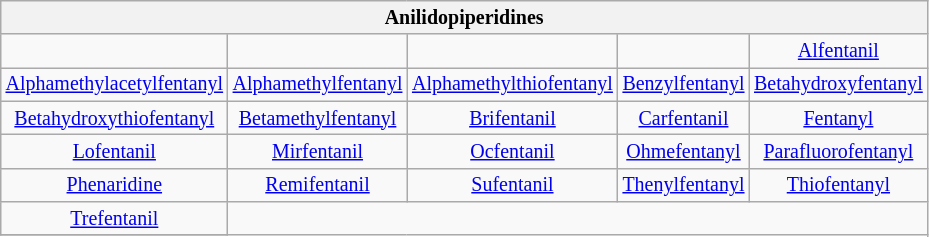<table class="wikitable" style="font-size:smaller; text-align:center">
<tr>
<th colspan="5">Anilidopiperidines</th>
</tr>
<tr>
<td></td>
<td></td>
<td></td>
<td></td>
<td> <a href='#'>Alfentanil</a></td>
</tr>
<tr>
<td> <a href='#'>Alphamethylacetylfentanyl</a></td>
<td> <a href='#'>Alphamethylfentanyl</a></td>
<td> <a href='#'>Alphamethylthiofentanyl</a></td>
<td> <a href='#'>Benzylfentanyl</a></td>
<td> <a href='#'>Betahydroxyfentanyl</a></td>
</tr>
<tr>
<td> <a href='#'>Betahydroxythiofentanyl</a></td>
<td> <a href='#'>Betamethylfentanyl</a></td>
<td> <a href='#'>Brifentanil</a></td>
<td> <a href='#'>Carfentanil</a></td>
<td> <a href='#'>Fentanyl</a></td>
</tr>
<tr>
<td> <a href='#'>Lofentanil</a></td>
<td> <a href='#'>Mirfentanil</a></td>
<td> <a href='#'>Ocfentanil</a></td>
<td> <a href='#'>Ohmefentanyl</a></td>
<td> <a href='#'>Parafluorofentanyl</a></td>
</tr>
<tr>
<td> <a href='#'>Phenaridine</a></td>
<td> <a href='#'>Remifentanil</a></td>
<td> <a href='#'>Sufentanil</a></td>
<td> <a href='#'>Thenylfentanyl</a></td>
<td> <a href='#'>Thiofentanyl</a></td>
</tr>
<tr>
<td> <a href='#'>Trefentanil</a></td>
</tr>
<tr>
</tr>
</table>
